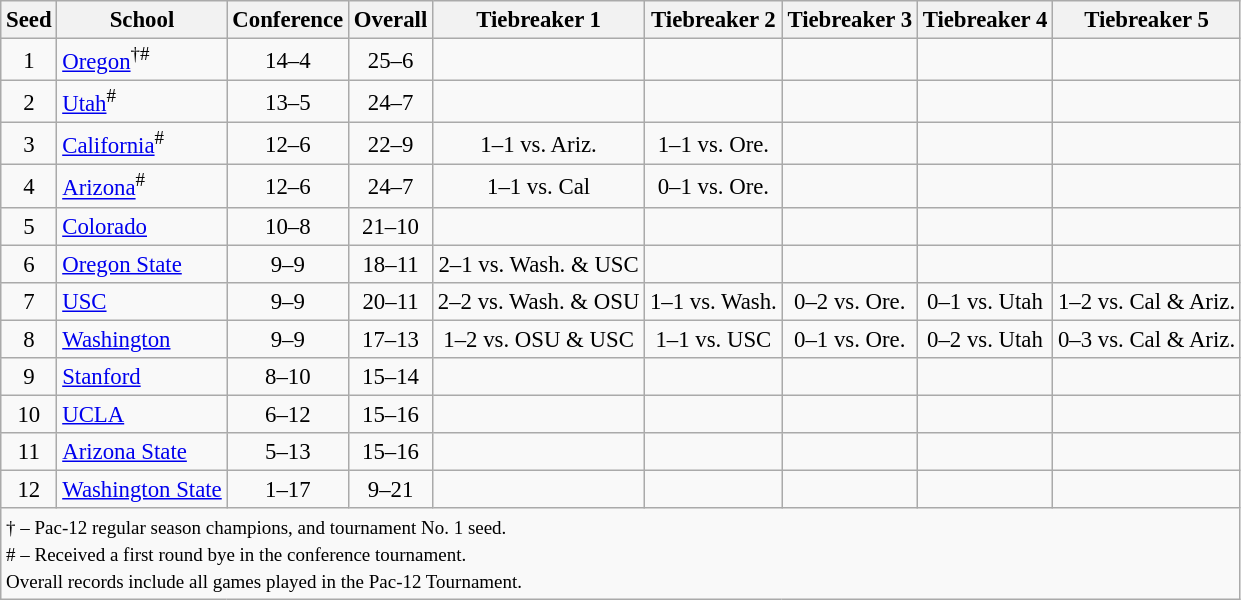<table class="wikitable" style="white-space:nowrap; font-size:95%; text-align:center">
<tr>
<th>Seed</th>
<th>School</th>
<th>Conference</th>
<th>Overall</th>
<th>Tiebreaker 1</th>
<th>Tiebreaker 2</th>
<th>Tiebreaker 3</th>
<th>Tiebreaker 4</th>
<th>Tiebreaker 5</th>
</tr>
<tr>
<td>1</td>
<td align=left><a href='#'>Oregon</a><sup>†#</sup></td>
<td>14–4</td>
<td>25–6</td>
<td></td>
<td></td>
<td></td>
<td></td>
<td></td>
</tr>
<tr>
<td>2</td>
<td align=left><a href='#'>Utah</a><sup>#</sup></td>
<td>13–5</td>
<td>24–7</td>
<td></td>
<td></td>
<td></td>
<td></td>
<td></td>
</tr>
<tr>
<td>3</td>
<td align=left><a href='#'>California</a><sup>#</sup></td>
<td>12–6</td>
<td>22–9</td>
<td>1–1 vs. Ariz.</td>
<td>1–1 vs. Ore.</td>
<td></td>
<td></td>
<td></td>
</tr>
<tr>
<td>4</td>
<td align=left><a href='#'>Arizona</a><sup>#</sup></td>
<td>12–6</td>
<td>24–7</td>
<td>1–1 vs. Cal</td>
<td>0–1 vs. Ore.</td>
<td></td>
<td></td>
<td></td>
</tr>
<tr>
<td>5</td>
<td align=left><a href='#'>Colorado</a></td>
<td>10–8</td>
<td>21–10</td>
<td></td>
<td></td>
<td></td>
<td></td>
<td></td>
</tr>
<tr>
<td>6</td>
<td align=left><a href='#'>Oregon State</a></td>
<td>9–9</td>
<td>18–11</td>
<td>2–1 vs. Wash. & USC</td>
<td></td>
<td></td>
<td></td>
<td></td>
</tr>
<tr>
<td>7</td>
<td align=left><a href='#'>USC</a></td>
<td>9–9</td>
<td>20–11</td>
<td>2–2 vs. Wash. & OSU</td>
<td>1–1 vs. Wash.</td>
<td>0–2 vs. Ore.</td>
<td>0–1 vs. Utah</td>
<td>1–2 vs. Cal & Ariz.</td>
</tr>
<tr>
<td>8</td>
<td align=left><a href='#'>Washington</a></td>
<td>9–9</td>
<td>17–13</td>
<td>1–2 vs. OSU & USC</td>
<td>1–1 vs. USC</td>
<td>0–1 vs. Ore.</td>
<td>0–2 vs. Utah</td>
<td>0–3 vs. Cal & Ariz.</td>
</tr>
<tr>
<td>9</td>
<td align=left><a href='#'>Stanford</a></td>
<td>8–10</td>
<td>15–14</td>
<td></td>
<td></td>
<td></td>
<td></td>
<td></td>
</tr>
<tr>
<td>10</td>
<td align=left><a href='#'>UCLA</a></td>
<td>6–12</td>
<td>15–16</td>
<td></td>
<td></td>
<td></td>
<td></td>
<td></td>
</tr>
<tr>
<td>11</td>
<td align=left><a href='#'>Arizona State</a></td>
<td>5–13</td>
<td>15–16</td>
<td></td>
<td></td>
<td></td>
<td></td>
<td></td>
</tr>
<tr>
<td>12</td>
<td align=left><a href='#'>Washington State</a></td>
<td>1–17</td>
<td>9–21</td>
<td></td>
<td></td>
<td></td>
<td></td>
<td></td>
</tr>
<tr>
<td colspan=9 align=left><small>† – Pac-12 regular season champions, and tournament No. 1 seed.<br># – Received a first round bye in the conference tournament.<br>Overall records include all games played in the Pac-12 Tournament.</small></td>
</tr>
</table>
